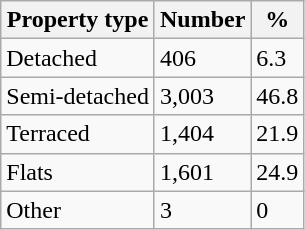<table class="wikitable">
<tr>
<th>Property type</th>
<th>Number</th>
<th>%</th>
</tr>
<tr>
<td>Detached</td>
<td>406</td>
<td>6.3</td>
</tr>
<tr>
<td>Semi-detached</td>
<td>3,003</td>
<td>46.8</td>
</tr>
<tr>
<td>Terraced</td>
<td>1,404</td>
<td>21.9</td>
</tr>
<tr>
<td>Flats</td>
<td>1,601</td>
<td>24.9</td>
</tr>
<tr>
<td>Other</td>
<td>3</td>
<td>0</td>
</tr>
</table>
